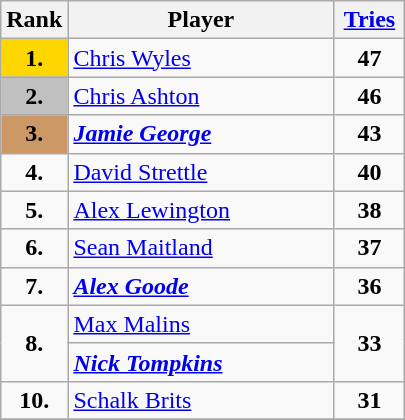<table class="wikitable sticky-header">
<tr>
<th width=35>Rank</th>
<th width=170>Player</th>
<th width=40><a href='#'>Tries</a></th>
</tr>
<tr>
<td align=center bgcolor=Gold><strong>1.</strong></td>
<td> <a href='#'>Chris Wyles</a></td>
<td align=center><strong>47</strong></td>
</tr>
<tr>
<td align=center bgcolor=Silver><strong>2.</strong></td>
<td> <a href='#'>Chris Ashton</a></td>
<td align=center><strong>46</strong></td>
</tr>
<tr>
<td align=center bgcolor=#cc9966><strong>3.</strong></td>
<td> <strong><em><a href='#'>Jamie George</a></em></strong></td>
<td align=center><strong>43</strong></td>
</tr>
<tr>
<td align=center><strong>4.</strong></td>
<td> <a href='#'>David Strettle</a></td>
<td align=center><strong>40</strong></td>
</tr>
<tr>
<td align=center><strong>5.</strong></td>
<td> <a href='#'>Alex Lewington</a></td>
<td align=center><strong>38</strong></td>
</tr>
<tr>
<td align=center><strong>6.</strong></td>
<td> <a href='#'>Sean Maitland</a></td>
<td align=center><strong>37</strong></td>
</tr>
<tr>
<td align=center><strong>7.</strong></td>
<td> <strong><em><a href='#'>Alex Goode</a></em></strong></td>
<td align=center><strong>36</strong></td>
</tr>
<tr>
<td rowspan=2 align=center><strong>8.</strong></td>
<td> <a href='#'>Max Malins</a></td>
<td rowspan=2 align=center><strong>33</strong></td>
</tr>
<tr>
<td> <strong><em><a href='#'>Nick Tompkins</a></em></strong></td>
</tr>
<tr>
<td align=center><strong>10.</strong></td>
<td> <a href='#'>Schalk Brits</a></td>
<td align=center><strong>31</strong></td>
</tr>
<tr>
</tr>
</table>
